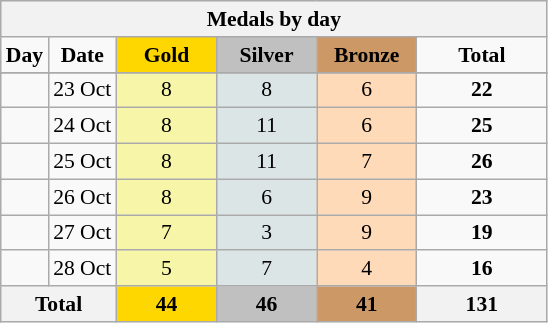<table class="wikitable" style="font-size:90%; text-align:center;">
<tr style="background:#efefef;">
<th colspan=6>Medals by day</th>
</tr>
<tr>
<td><strong>Day</strong></td>
<td><strong>Date</strong></td>
<td width=60 style="background:gold;"><strong>Gold </strong></td>
<td width=60 style="background:silver;"><strong>Silver </strong></td>
<td width=60 style="background:#c96;"><strong>Bronze </strong></td>
<td width=80><strong>Total</strong></td>
</tr>
<tr>
</tr>
<tr>
<td></td>
<td>23 Oct</td>
<td style="background:#F7F6A8;">8</td>
<td style="background:#DCE5E5;">8</td>
<td style="background:#FFDAB9;">6</td>
<td><strong>22</strong></td>
</tr>
<tr>
<td></td>
<td>24 Oct</td>
<td style="background:#F7F6A8;">8</td>
<td style="background:#DCE5E5;">11</td>
<td style="background:#FFDAB9;">6</td>
<td><strong>25</strong></td>
</tr>
<tr>
<td></td>
<td>25 Oct</td>
<td style="background:#F7F6A8;">8</td>
<td style="background:#DCE5E5;">11</td>
<td style="background:#FFDAB9;">7</td>
<td><strong>26</strong></td>
</tr>
<tr>
<td></td>
<td>26 Oct</td>
<td style="background:#F7F6A8;">8</td>
<td style="background:#DCE5E5;">6</td>
<td style="background:#FFDAB9;">9</td>
<td><strong>23</strong></td>
</tr>
<tr>
<td></td>
<td>27 Oct</td>
<td style="background:#F7F6A8;">7</td>
<td style="background:#DCE5E5;">3</td>
<td style="background:#FFDAB9;">9</td>
<td><strong>19</strong></td>
</tr>
<tr>
<td></td>
<td>28 Oct</td>
<td style="background:#F7F6A8;">5</td>
<td style="background:#DCE5E5;">7</td>
<td style="background:#FFDAB9;">4</td>
<td><strong>16</strong></td>
</tr>
<tr>
<th colspan="2">Total</th>
<th style=background:gold>44</th>
<th style=background:silver>46</th>
<th style=background:#c96>41</th>
<th>131</th>
</tr>
</table>
